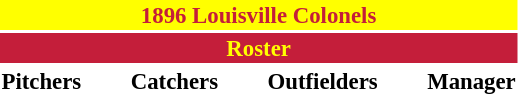<table class="toccolours" style="font-size: 95%;">
<tr>
<th colspan="10" style="background-color: #FFFF00; color: #C41E3A; text-align: center;">1896 Louisville Colonels</th>
</tr>
<tr>
<td colspan="10" style="background-color: #C41E3A; color: yellow; text-align: center;"><strong>Roster</strong></td>
</tr>
<tr>
<td valign="top"><strong>Pitchers</strong><br>








</td>
<td width="25px"></td>
<td valign="top"><strong>Catchers</strong><br>















</td>
<td width="25px"></td>
<td valign="top"><strong>Outfielders</strong><br>





</td>
<td width="25px"></td>
<td valign="top"><strong>Manager</strong><br>
</td>
</tr>
</table>
